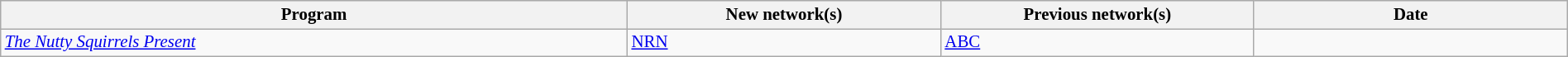<table class="wikitable sortable" width="100%" style="font-size:87%;">
<tr bgcolor="#efefef">
<th width=40%>Program</th>
<th width=20%>New network(s)</th>
<th width=20%>Previous network(s)</th>
<th width=20%>Date</th>
</tr>
<tr>
<td> <em><a href='#'>The Nutty Squirrels Present</a></em></td>
<td><a href='#'>NRN</a></td>
<td><a href='#'>ABC</a></td>
<td></td>
</tr>
</table>
